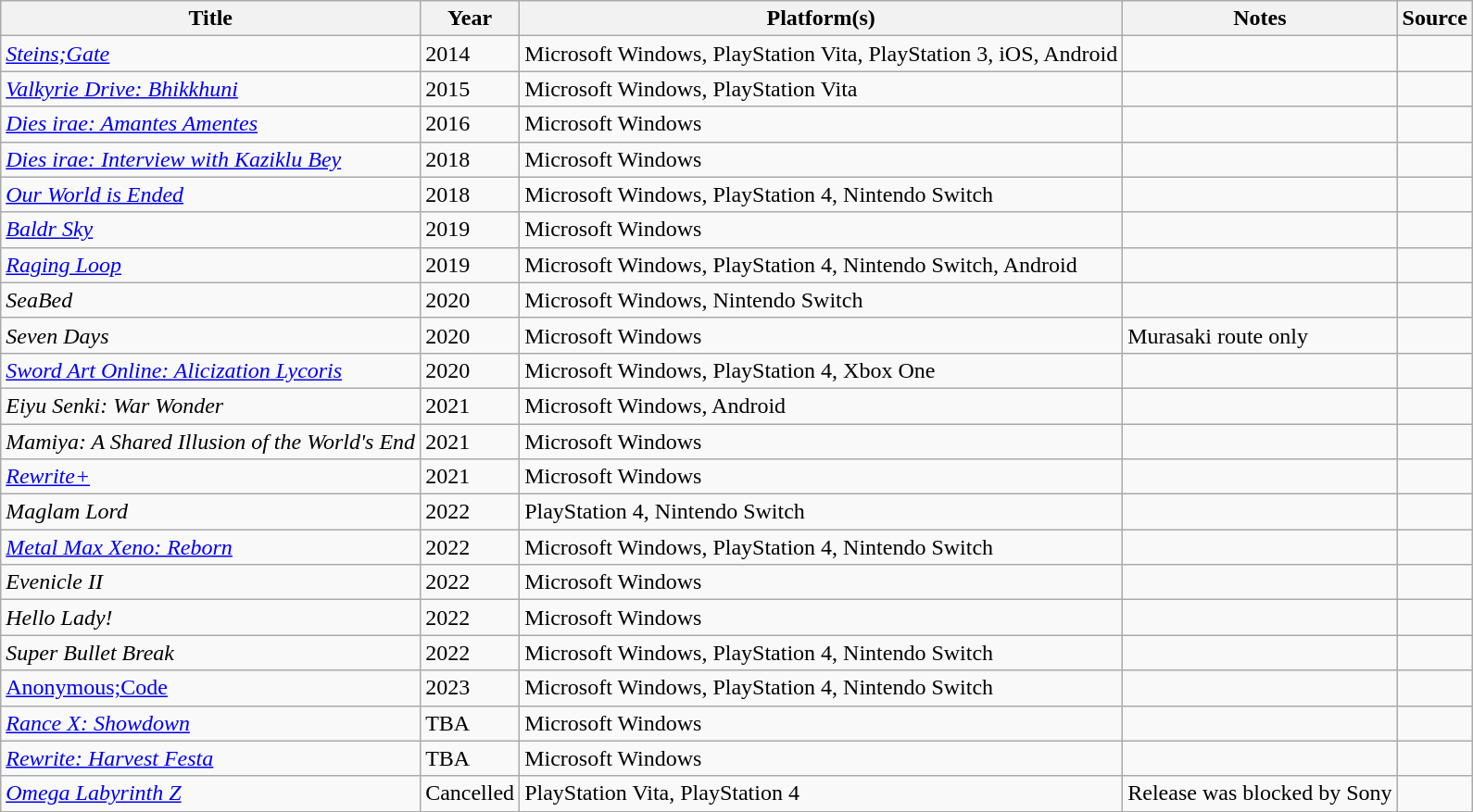<table class="wikitable sortable plainrowheaders">
<tr>
<th>Title</th>
<th>Year</th>
<th>Platform(s)</th>
<th class="unsortable">Notes</th>
<th class="unsortable">Source</th>
</tr>
<tr>
<td><em><a href='#'>Steins;Gate</a></em></td>
<td>2014</td>
<td>Microsoft Windows, PlayStation Vita, PlayStation 3, iOS, Android</td>
<td></td>
<td></td>
</tr>
<tr>
<td><em><a href='#'>Valkyrie Drive: Bhikkhuni</a></em></td>
<td>2015</td>
<td>Microsoft Windows, PlayStation Vita</td>
<td></td>
<td></td>
</tr>
<tr>
<td><em><a href='#'>Dies irae: Amantes Amentes</a></em></td>
<td>2016</td>
<td>Microsoft Windows</td>
<td></td>
<td></td>
</tr>
<tr>
<td><em><a href='#'>Dies irae: Interview with Kaziklu Bey</a></em></td>
<td>2018</td>
<td>Microsoft Windows</td>
<td></td>
<td></td>
</tr>
<tr>
<td><em><a href='#'>Our World is Ended</a></em></td>
<td>2018</td>
<td>Microsoft Windows, PlayStation 4, Nintendo Switch</td>
<td></td>
<td></td>
</tr>
<tr>
<td><em><a href='#'>Baldr Sky</a></em></td>
<td>2019</td>
<td>Microsoft Windows</td>
<td></td>
<td></td>
</tr>
<tr>
<td><em><a href='#'>Raging Loop</a></em></td>
<td>2019</td>
<td>Microsoft Windows, PlayStation 4, Nintendo Switch, Android</td>
<td></td>
<td></td>
</tr>
<tr>
<td><em>SeaBed</em></td>
<td>2020</td>
<td>Microsoft Windows, Nintendo Switch</td>
<td></td>
<td></td>
</tr>
<tr>
<td><em>Seven Days</em></td>
<td>2020</td>
<td>Microsoft Windows</td>
<td>Murasaki route only</td>
<td></td>
</tr>
<tr>
<td><em><a href='#'>Sword Art Online: Alicization Lycoris</a></em></td>
<td>2020</td>
<td>Microsoft Windows, PlayStation 4, Xbox One</td>
<td></td>
<td></td>
</tr>
<tr>
<td><em>Eiyu Senki: War Wonder</em></td>
<td>2021</td>
<td>Microsoft Windows, Android</td>
<td></td>
<td></td>
</tr>
<tr>
<td><em>Mamiya: A Shared Illusion of the World's End</em></td>
<td>2021</td>
<td>Microsoft Windows</td>
<td></td>
<td></td>
</tr>
<tr>
<td><em><a href='#'>Rewrite+</a></em></td>
<td>2021</td>
<td>Microsoft Windows</td>
<td></td>
<td></td>
</tr>
<tr>
<td><em>Maglam Lord</em></td>
<td>2022</td>
<td>PlayStation 4, Nintendo Switch</td>
<td></td>
<td></td>
</tr>
<tr>
<td><em><a href='#'>Metal Max Xeno: Reborn</a></em></td>
<td>2022</td>
<td>Microsoft Windows, PlayStation 4, Nintendo Switch</td>
<td></td>
<td></td>
</tr>
<tr>
<td><em>Evenicle II</em></td>
<td>2022</td>
<td>Microsoft Windows</td>
<td></td>
<td></td>
</tr>
<tr>
<td><em>Hello Lady!</em></td>
<td>2022</td>
<td>Microsoft Windows</td>
<td></td>
<td></td>
</tr>
<tr>
<td><em>Super Bullet Break</em></td>
<td>2022</td>
<td>Microsoft Windows, PlayStation 4, Nintendo Switch</td>
<td></td>
<td></td>
</tr>
<tr>
<td><a href='#'>Anonymous;Code</a></td>
<td>2023</td>
<td>Microsoft Windows, PlayStation 4, Nintendo Switch</td>
<td></td>
<td></td>
</tr>
<tr>
<td><em><a href='#'>Rance X: Showdown</a></em></td>
<td>TBA</td>
<td>Microsoft Windows</td>
<td></td>
<td></td>
</tr>
<tr>
<td><em><a href='#'>Rewrite: Harvest Festa</a></em></td>
<td>TBA</td>
<td>Microsoft Windows</td>
<td></td>
<td></td>
</tr>
<tr>
<td><em><a href='#'>Omega Labyrinth Z</a></em></td>
<td>Cancelled</td>
<td>PlayStation Vita, PlayStation 4</td>
<td>Release was blocked by Sony</td>
<td></td>
</tr>
</table>
